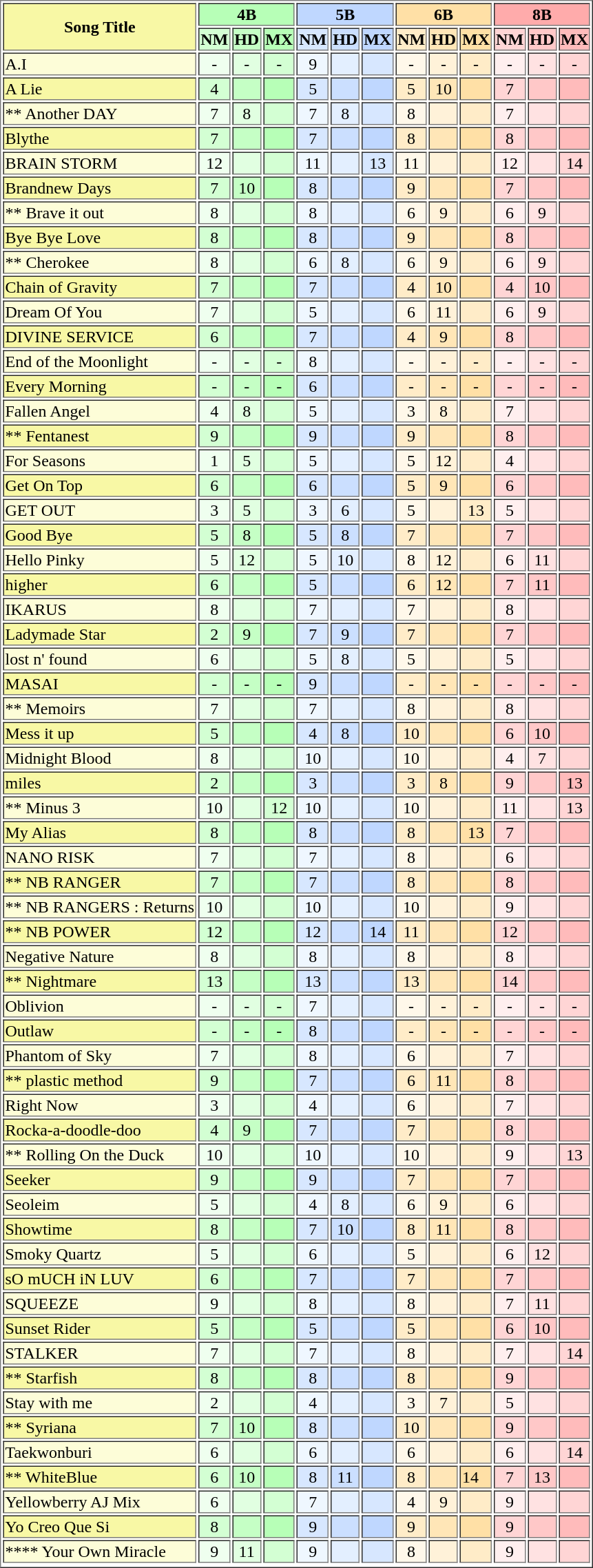<table border="1">
<tr>
<th scope="col" rowspan="2" style="background-color:#f8f8a5;">Song Title</th>
<th scope="col" colspan="3" style="background-color:#b7ffb7;">4B</th>
<th scope="col" colspan="3" style="background-color:#bfd7ff;">5B</th>
<th scope="col" colspan="3" style="background-color:#ffe0a6;">6B</th>
<th scope="col" colspan="3" style="background-color:#ffabab;">8B</th>
</tr>
<tr>
<th scope="col" style="background-color:#d3ffd3;">NM</th>
<th scope="col" style="background-color:#c5ffc5;">HD</th>
<th scope="col" style="background-color:#b7ffb7;">MX</th>
<th scope="col" style="background-color:#d7e7ff;">NM</th>
<th scope="col" style="background-color:#cbdfff;">HD</th>
<th scope="col" style="background-color:#bfd7ff;">MX</th>
<th scope="col" style="background-color:#ffecc8;">NM</th>
<th scope="col" style="background-color:#ffe6b7;">HD</th>
<th scope="col" style="background-color:#ffe0a6;">MX</th>
<th scope="col" style="background-color:#ffd5d5;">NM</th>
<th scope="col" style="background-color:#ffc8c8;">HD</th>
<th scope="col" style="background-color:#ffbbbb;">MX</th>
</tr>
<tr>
<td style="background-color:#fdfdd8;">A.I</td>
<td align="center" style="background-color:#efffef;">-</td>
<td align="center" style="background-color:#e1ffe1;">-</td>
<td align="center" style="background-color:#d3ffd3;">-</td>
<td align="center" style="background-color:#eff7ff;">9</td>
<td align="center" style="background-color:#e3efff;"></td>
<td align="center" style="background-color:#d7e7ff;"></td>
<td align="center" style="background-color:#fff8ea;">-</td>
<td align="center" style="background-color:#fff2d9;">-</td>
<td align="center" style="background-color:#ffecc8;">-</td>
<td align="center" style="background-color:#ffefef;">-</td>
<td align="center" style="background-color:#ffe2e2;">-</td>
<td align="center" style="background-color:#ffd5d5;">-</td>
</tr>
<tr>
<td style="background-color:#f8f8a5;">A Lie</td>
<td align="center" style="background-color:#d3ffd3;">4</td>
<td align="center" style="background-color:#c5ffc5;"></td>
<td align="center" style="background-color:#b7ffb7;"></td>
<td align="center" style="background-color:#d7e7ff;">5</td>
<td align="center" style="background-color:#cbdfff;"></td>
<td align="center" style="background-color:#bfd7ff;"></td>
<td align="center" style="background-color:#ffecc8;">5</td>
<td align="center" style="background-color:#ffe6b7;">10</td>
<td align="center" style="background-color:#ffe0a6;"></td>
<td align="center" style="background-color:#ffd5d5;">7</td>
<td align="center" style="background-color:#ffc8c8;"></td>
<td align="center" style="background-color:#ffbbbb;"></td>
</tr>
<tr>
<td style="background-color:#fdfdd8;">** Another DAY</td>
<td align="center" style="background-color:#efffef;">7</td>
<td align="center" style="background-color:#e1ffe1;">8</td>
<td align="center" style="background-color:#d3ffd3;"></td>
<td align="center" style="background-color:#eff7ff;">7</td>
<td align="center" style="background-color:#e3efff;">8</td>
<td align="center" style="background-color:#d7e7ff;"></td>
<td align="center" style="background-color:#fff8ea;">8</td>
<td align="center" style="background-color:#fff2d9;"></td>
<td align="center" style="background-color:#ffecc8;"></td>
<td align="center" style="background-color:#ffefef;">7</td>
<td align="center" style="background-color:#ffe2e2;"></td>
<td align="center" style="background-color:#ffd5d5;"></td>
</tr>
<tr>
<td style="background-color:#f8f8a5;">Blythe</td>
<td align="center" style="background-color:#d3ffd3;">7</td>
<td align="center" style="background-color:#c5ffc5;"></td>
<td align="center" style="background-color:#b7ffb7;"></td>
<td align="center" style="background-color:#d7e7ff;">7</td>
<td align="center" style="background-color:#cbdfff;"></td>
<td align="center" style="background-color:#bfd7ff;"></td>
<td align="center" style="background-color:#ffecc8;">8</td>
<td align="center" style="background-color:#ffe6b7;"></td>
<td align="center" style="background-color:#ffe0a6;"></td>
<td align="center" style="background-color:#ffd5d5;">8</td>
<td align="center" style="background-color:#ffc8c8;"></td>
<td align="center" style="background-color:#ffbbbb;"></td>
</tr>
<tr>
<td style="background-color:#fdfdd8;">BRAIN STORM</td>
<td align="center" style="background-color:#efffef;">12</td>
<td align="center" style="background-color:#e1ffe1;"></td>
<td align="center" style="background-color:#d3ffd3;"></td>
<td align="center" style="background-color:#eff7ff;">11</td>
<td align="center" style="background-color:#e3efff;"></td>
<td align="center" style="background-color:#d7e7ff;">13</td>
<td align="center" style="background-color:#fff8ea;">11</td>
<td align="center" style="background-color:#fff2d9;"></td>
<td align="center" style="background-color:#ffecc8;"></td>
<td align="center" style="background-color:#ffefef;">12</td>
<td align="center" style="background-color:#ffe2e2;"></td>
<td align="center" style="background-color:#ffd5d5;">14</td>
</tr>
<tr>
<td style="background-color:#f8f8a5;">Brandnew Days</td>
<td align="center" style="background-color:#d3ffd3;">7</td>
<td align="center" style="background-color:#c5ffc5;">10</td>
<td align="center" style="background-color:#b7ffb7;"></td>
<td align="center" style="background-color:#d7e7ff;">8</td>
<td align="center" style="background-color:#cbdfff;"></td>
<td align="center" style="background-color:#bfd7ff;"></td>
<td align="center" style="background-color:#ffecc8;">9</td>
<td align="center" style="background-color:#ffe6b7;"></td>
<td align="center" style="background-color:#ffe0a6;"></td>
<td align="center" style="background-color:#ffd5d5;">7</td>
<td align="center" style="background-color:#ffc8c8;"></td>
<td align="center" style="background-color:#ffbbbb;"></td>
</tr>
<tr>
<td style="background-color:#fdfdd8;">** Brave it out</td>
<td align="center" style="background-color:#efffef;">8</td>
<td align="center" style="background-color:#e1ffe1;"></td>
<td align="center" style="background-color:#d3ffd3;"></td>
<td align="center" style="background-color:#eff7ff;">8</td>
<td align="center" style="background-color:#e3efff;"></td>
<td align="center" style="background-color:#d7e7ff;"></td>
<td align="center" style="background-color:#fff8ea;">6</td>
<td align="center" style="background-color:#fff2d9;">9</td>
<td align="center" style="background-color:#ffecc8;"></td>
<td align="center" style="background-color:#ffefef;">6</td>
<td align="center" style="background-color:#ffe2e2;">9</td>
<td align="center" style="background-color:#ffd5d5;"></td>
</tr>
<tr>
<td style="background-color:#f8f8a5;">Bye Bye Love</td>
<td align="center" style="background-color:#d3ffd3;">8</td>
<td align="center" style="background-color:#c5ffc5;"></td>
<td align="center" style="background-color:#b7ffb7;"></td>
<td align="center" style="background-color:#d7e7ff;">8</td>
<td align="center" style="background-color:#cbdfff;"></td>
<td align="center" style="background-color:#bfd7ff;"></td>
<td align="center" style="background-color:#ffecc8;">9</td>
<td align="center" style="background-color:#ffe6b7;"></td>
<td align="center" style="background-color:#ffe0a6;"></td>
<td align="center" style="background-color:#ffd5d5;">8</td>
<td align="center" style="background-color:#ffc8c8;"></td>
<td align="center" style="background-color:#ffbbbb;"></td>
</tr>
<tr>
<td style="background-color:#fdfdd8;">** Cherokee</td>
<td align="center" style="background-color:#efffef;">8</td>
<td align="center" style="background-color:#e1ffe1;"></td>
<td align="center" style="background-color:#d3ffd3;"></td>
<td align="center" style="background-color:#eff7ff;">6</td>
<td align="center" style="background-color:#e3efff;">8</td>
<td align="center" style="background-color:#d7e7ff;"></td>
<td align="center" style="background-color:#fff8ea;">6</td>
<td align="center" style="background-color:#fff2d9;">9</td>
<td align="center" style="background-color:#ffecc8;"></td>
<td align="center" style="background-color:#ffefef;">6</td>
<td align="center" style="background-color:#ffe2e2;">9</td>
<td align="center" style="background-color:#ffd5d5;"></td>
</tr>
<tr>
<td style="background-color:#f8f8a5;">Chain of Gravity</td>
<td align="center" style="background-color:#d3ffd3;">7</td>
<td align="center" style="background-color:#c5ffc5;"></td>
<td align="center" style="background-color:#b7ffb7;"></td>
<td align="center" style="background-color:#d7e7ff;">7</td>
<td align="center" style="background-color:#cbdfff;"></td>
<td align="center" style="background-color:#bfd7ff;"></td>
<td align="center" style="background-color:#ffecc8;">4</td>
<td align="center" style="background-color:#ffe6b7;">10</td>
<td align="center" style="background-color:#ffe0a6;"></td>
<td align="center" style="background-color:#ffd5d5;">4</td>
<td align="center" style="background-color:#ffc8c8;">10</td>
<td align="center" style="background-color:#ffbbbb;"></td>
</tr>
<tr>
<td style="background-color:#fdfdd8;">Dream Of You</td>
<td align="center" style="background-color:#efffef;">7</td>
<td align="center" style="background-color:#e1ffe1;"></td>
<td align="center" style="background-color:#d3ffd3;"></td>
<td align="center" style="background-color:#eff7ff;">5</td>
<td align="center" style="background-color:#e3efff;"></td>
<td align="center" style="background-color:#d7e7ff;"></td>
<td align="center" style="background-color:#fff8ea;">6</td>
<td align="center" style="background-color:#fff2d9;">11</td>
<td align="center" style="background-color:#ffecc8;"></td>
<td align="center" style="background-color:#ffefef;">6</td>
<td align="center" style="background-color:#ffe2e2;">9</td>
<td align="center" style="background-color:#ffd5d5;"></td>
</tr>
<tr>
<td style="background-color:#f8f8a5;">DIVINE SERVICE</td>
<td align="center" style="background-color:#d3ffd3;">6</td>
<td align="center" style="background-color:#c5ffc5;"></td>
<td align="center" style="background-color:#b7ffb7;"></td>
<td align="center" style="background-color:#d7e7ff;">7</td>
<td align="center" style="background-color:#cbdfff;"></td>
<td align="center" style="background-color:#bfd7ff;"></td>
<td align="center" style="background-color:#ffecc8;">4</td>
<td align="center" style="background-color:#ffe6b7;">9</td>
<td align="center" style="background-color:#ffe0a6;"></td>
<td align="center" style="background-color:#ffd5d5;">8</td>
<td align="center" style="background-color:#ffc8c8;"></td>
<td align="center" style="background-color:#ffbbbb;"></td>
</tr>
<tr>
<td style="background-color:#fdfdd8;">End of the Moonlight</td>
<td align="center" style="background-color:#efffef;">-</td>
<td align="center" style="background-color:#e1ffe1;">-</td>
<td align="center" style="background-color:#d3ffd3;">-</td>
<td align="center" style="background-color:#eff7ff;">8</td>
<td align="center" style="background-color:#e3efff;"></td>
<td align="center" style="background-color:#d7e7ff;"></td>
<td align="center" style="background-color:#fff8ea;">-</td>
<td align="center" style="background-color:#fff2d9;">-</td>
<td align="center" style="background-color:#ffecc8;">-</td>
<td align="center" style="background-color:#ffefef;">-</td>
<td align="center" style="background-color:#ffe2e2;">-</td>
<td align="center" style="background-color:#ffd5d5;">-</td>
</tr>
<tr>
<td style="background-color:#f8f8a5;">Every Morning</td>
<td align="center" style="background-color:#d3ffd3;">-</td>
<td align="center" style="background-color:#c5ffc5;">-</td>
<td align="center" style="background-color:#b7ffb7;">-</td>
<td align="center" style="background-color:#d7e7ff;">6</td>
<td align="center" style="background-color:#cbdfff;"></td>
<td align="center" style="background-color:#bfd7ff;"></td>
<td align="center" style="background-color:#ffecc8;">-</td>
<td align="center" style="background-color:#ffe6b7;">-</td>
<td align="center" style="background-color:#ffe0a6;">-</td>
<td align="center" style="background-color:#ffd5d5;">-</td>
<td align="center" style="background-color:#ffc8c8;">-</td>
<td align="center" style="background-color:#ffbbbb;">-</td>
</tr>
<tr>
<td style="background-color:#fdfdd8;">Fallen Angel</td>
<td align="center" style="background-color:#efffef;">4</td>
<td align="center" style="background-color:#e1ffe1;">8</td>
<td align="center" style="background-color:#d3ffd3;"></td>
<td align="center" style="background-color:#eff7ff;">5</td>
<td align="center" style="background-color:#e3efff;"></td>
<td align="center" style="background-color:#d7e7ff;"></td>
<td align="center" style="background-color:#fff8ea;">3</td>
<td align="center" style="background-color:#fff2d9;">8</td>
<td align="center" style="background-color:#ffecc8;"></td>
<td align="center" style="background-color:#ffefef;">7</td>
<td align="center" style="background-color:#ffe2e2;"></td>
<td align="center" style="background-color:#ffd5d5;"></td>
</tr>
<tr>
<td style="background-color:#f8f8a5;">** Fentanest</td>
<td align="center" style="background-color:#d3ffd3;">9</td>
<td align="center" style="background-color:#c5ffc5;"></td>
<td align="center" style="background-color:#b7ffb7;"></td>
<td align="center" style="background-color:#d7e7ff;">9</td>
<td align="center" style="background-color:#cbdfff;"></td>
<td align="center" style="background-color:#bfd7ff;"></td>
<td align="center" style="background-color:#ffecc8;">9</td>
<td align="center" style="background-color:#ffe6b7;"></td>
<td align="center" style="background-color:#ffe0a6;"></td>
<td align="center" style="background-color:#ffd5d5;">8</td>
<td align="center" style="background-color:#ffc8c8;"></td>
<td align="center" style="background-color:#ffbbbb;"></td>
</tr>
<tr>
<td style="background-color:#fdfdd8;">For Seasons</td>
<td align="center" style="background-color:#efffef;">1</td>
<td align="center" style="background-color:#e1ffe1;">5</td>
<td align="center" style="background-color:#d3ffd3;"></td>
<td align="center" style="background-color:#eff7ff;">5</td>
<td align="center" style="background-color:#e3efff;"></td>
<td align="center" style="background-color:#d7e7ff;"></td>
<td align="center" style="background-color:#fff8ea;">5</td>
<td align="center" style="background-color:#fff2d9;">12</td>
<td align="center" style="background-color:#ffecc8;"></td>
<td align="center" style="background-color:#ffefef;">4</td>
<td align="center" style="background-color:#ffe2e2;"></td>
<td align="center" style="background-color:#ffd5d5;"></td>
</tr>
<tr>
<td style="background-color:#f8f8a5;">Get On Top</td>
<td align="center" style="background-color:#d3ffd3;">6</td>
<td align="center" style="background-color:#c5ffc5;"></td>
<td align="center" style="background-color:#b7ffb7;"></td>
<td align="center" style="background-color:#d7e7ff;">6</td>
<td align="center" style="background-color:#cbdfff;"></td>
<td align="center" style="background-color:#bfd7ff;"></td>
<td align="center" style="background-color:#ffecc8;">5</td>
<td align="center" style="background-color:#ffe6b7;">9</td>
<td align="center" style="background-color:#ffe0a6;"></td>
<td align="center" style="background-color:#ffd5d5;">6</td>
<td align="center" style="background-color:#ffc8c8;"></td>
<td align="center" style="background-color:#ffbbbb;"></td>
</tr>
<tr>
<td style="background-color:#fdfdd8;">GET OUT</td>
<td align="center" style="background-color:#efffef;">3</td>
<td align="center" style="background-color:#e1ffe1;">5</td>
<td align="center" style="background-color:#d3ffd3;"></td>
<td align="center" style="background-color:#eff7ff;">3</td>
<td align="center" style="background-color:#e3efff;">6</td>
<td align="center" style="background-color:#d7e7ff;"></td>
<td align="center" style="background-color:#fff8ea;">5</td>
<td align="center" style="background-color:#fff2d9;"></td>
<td align="center" style="background-color:#ffecc8;">13</td>
<td align="center" style="background-color:#ffefef;">5</td>
<td align="center" style="background-color:#ffe2e2;"></td>
<td align="center" style="background-color:#ffd5d5;"></td>
</tr>
<tr>
<td style="background-color:#f8f8a5;">Good Bye</td>
<td align="center" style="background-color:#d3ffd3;">5</td>
<td align="center" style="background-color:#c5ffc5;">8</td>
<td align="center" style="background-color:#b7ffb7;"></td>
<td align="center" style="background-color:#d7e7ff;">5</td>
<td align="center" style="background-color:#cbdfff;">8</td>
<td align="center" style="background-color:#bfd7ff;"></td>
<td align="center" style="background-color:#ffecc8;">7</td>
<td align="center" style="background-color:#ffe6b7;"></td>
<td align="center" style="background-color:#ffe0a6;"></td>
<td align="center" style="background-color:#ffd5d5;">7</td>
<td align="center" style="background-color:#ffc8c8;"></td>
<td align="center" style="background-color:#ffbbbb;"></td>
</tr>
<tr>
<td style="background-color:#fdfdd8;">Hello Pinky</td>
<td align="center" style="background-color:#efffef;">5</td>
<td align="center" style="background-color:#e1ffe1;">12</td>
<td align="center" style="background-color:#d3ffd3;"></td>
<td align="center" style="background-color:#eff7ff;">5</td>
<td align="center" style="background-color:#e3efff;">10</td>
<td align="center" style="background-color:#d7e7ff;"></td>
<td align="center" style="background-color:#fff8ea;">8</td>
<td align="center" style="background-color:#fff2d9;">12</td>
<td align="center" style="background-color:#ffecc8;"></td>
<td align="center" style="background-color:#ffefef;">6</td>
<td align="center" style="background-color:#ffe2e2;">11</td>
<td align="center" style="background-color:#ffd5d5;"></td>
</tr>
<tr>
<td style="background-color:#f8f8a5;">higher</td>
<td align="center" style="background-color:#d3ffd3;">6</td>
<td align="center" style="background-color:#c5ffc5;"></td>
<td align="center" style="background-color:#b7ffb7;"></td>
<td align="center" style="background-color:#d7e7ff;">5</td>
<td align="center" style="background-color:#cbdfff;"></td>
<td align="center" style="background-color:#bfd7ff;"></td>
<td align="center" style="background-color:#ffecc8;">6</td>
<td align="center" style="background-color:#ffe6b7;">12</td>
<td align="center" style="background-color:#ffe0a6;"></td>
<td align="center" style="background-color:#ffd5d5;">7</td>
<td align="center" style="background-color:#ffc8c8;">11</td>
<td align="center" style="background-color:#ffbbbb;"></td>
</tr>
<tr>
<td style="background-color:#fdfdd8;">IKARUS</td>
<td align="center" style="background-color:#efffef;">8</td>
<td align="center" style="background-color:#e1ffe1;"></td>
<td align="center" style="background-color:#d3ffd3;"></td>
<td align="center" style="background-color:#eff7ff;">7</td>
<td align="center" style="background-color:#e3efff;"></td>
<td align="center" style="background-color:#d7e7ff;"></td>
<td align="center" style="background-color:#fff8ea;">7</td>
<td align="center" style="background-color:#fff2d9;"></td>
<td align="center" style="background-color:#ffecc8;"></td>
<td align="center" style="background-color:#ffefef;">8</td>
<td align="center" style="background-color:#ffe2e2;"></td>
<td align="center" style="background-color:#ffd5d5;"></td>
</tr>
<tr>
<td style="background-color:#f8f8a5;">Ladymade Star</td>
<td align="center" style="background-color:#d3ffd3;">2</td>
<td align="center" style="background-color:#c5ffc5;">9</td>
<td align="center" style="background-color:#b7ffb7;"></td>
<td align="center" style="background-color:#d7e7ff;">7</td>
<td align="center" style="background-color:#cbdfff;">9</td>
<td align="center" style="background-color:#bfd7ff;"></td>
<td align="center" style="background-color:#ffecc8;">7</td>
<td align="center" style="background-color:#ffe6b7;"></td>
<td align="center" style="background-color:#ffe0a6;"></td>
<td align="center" style="background-color:#ffd5d5;">7</td>
<td align="center" style="background-color:#ffc8c8;"></td>
<td align="center" style="background-color:#ffbbbb;"></td>
</tr>
<tr>
<td style="background-color:#fdfdd8;">lost n' found</td>
<td align="center" style="background-color:#efffef;">6</td>
<td align="center" style="background-color:#e1ffe1;"></td>
<td align="center" style="background-color:#d3ffd3;"></td>
<td align="center" style="background-color:#eff7ff;">5</td>
<td align="center" style="background-color:#e3efff;">8</td>
<td align="center" style="background-color:#d7e7ff;"></td>
<td align="center" style="background-color:#fff8ea;">5</td>
<td align="center" style="background-color:#fff2d9;"></td>
<td align="center" style="background-color:#ffecc8;"></td>
<td align="center" style="background-color:#ffefef;">5</td>
<td align="center" style="background-color:#ffe2e2;"></td>
<td align="center" style="background-color:#ffd5d5;"></td>
</tr>
<tr>
<td style="background-color:#f8f8a5;">MASAI</td>
<td align="center" style="background-color:#d3ffd3;">-</td>
<td align="center" style="background-color:#c5ffc5;">-</td>
<td align="center" style="background-color:#b7ffb7;">-</td>
<td align="center" style="background-color:#d7e7ff;">9</td>
<td align="center" style="background-color:#cbdfff;"></td>
<td align="center" style="background-color:#bfd7ff;"></td>
<td align="center" style="background-color:#ffecc8;">-</td>
<td align="center" style="background-color:#ffe6b7;">-</td>
<td align="center" style="background-color:#ffe0a6;">-</td>
<td align="center" style="background-color:#ffd5d5;">-</td>
<td align="center" style="background-color:#ffc8c8;">-</td>
<td align="center" style="background-color:#ffbbbb;">-</td>
</tr>
<tr>
<td style="background-color:#fdfdd8;">** Memoirs</td>
<td align="center" style="background-color:#efffef;">7</td>
<td align="center" style="background-color:#e1ffe1;"></td>
<td align="center" style="background-color:#d3ffd3;"></td>
<td align="center" style="background-color:#eff7ff;">7</td>
<td align="center" style="background-color:#e3efff;"></td>
<td align="center" style="background-color:#d7e7ff;"></td>
<td align="center" style="background-color:#fff8ea;">8</td>
<td align="center" style="background-color:#fff2d9;"></td>
<td align="center" style="background-color:#ffecc8;"></td>
<td align="center" style="background-color:#ffefef;">8</td>
<td align="center" style="background-color:#ffe2e2;"></td>
<td align="center" style="background-color:#ffd5d5;"></td>
</tr>
<tr>
<td style="background-color:#f8f8a5;">Mess it up</td>
<td align="center" style="background-color:#d3ffd3;">5</td>
<td align="center" style="background-color:#c5ffc5;"></td>
<td align="center" style="background-color:#b7ffb7;"></td>
<td align="center" style="background-color:#d7e7ff;">4</td>
<td align="center" style="background-color:#cbdfff;">8</td>
<td align="center" style="background-color:#bfd7ff;"></td>
<td align="center" style="background-color:#ffecc8;">10</td>
<td align="center" style="background-color:#ffe6b7;"></td>
<td align="center" style="background-color:#ffe0a6;"></td>
<td align="center" style="background-color:#ffd5d5;">6</td>
<td align="center" style="background-color:#ffc8c8;">10</td>
<td align="center" style="background-color:#ffbbbb;"></td>
</tr>
<tr>
<td style="background-color:#fdfdd8;">Midnight Blood</td>
<td align="center" style="background-color:#efffef;">8</td>
<td align="center" style="background-color:#e1ffe1;"></td>
<td align="center" style="background-color:#d3ffd3;"></td>
<td align="center" style="background-color:#eff7ff;">10</td>
<td align="center" style="background-color:#e3efff;"></td>
<td align="center" style="background-color:#d7e7ff;"></td>
<td align="center" style="background-color:#fff8ea;">10</td>
<td align="center" style="background-color:#fff2d9;"></td>
<td align="center" style="background-color:#ffecc8;"></td>
<td align="center" style="background-color:#ffefef;">4</td>
<td align="center" style="background-color:#ffe2e2;">7</td>
<td align="center" style="background-color:#ffd5d5;"></td>
</tr>
<tr>
<td style="background-color:#f8f8a5;">miles</td>
<td align="center" style="background-color:#d3ffd3;">2</td>
<td align="center" style="background-color:#c5ffc5;"></td>
<td align="center" style="background-color:#b7ffb7;"></td>
<td align="center" style="background-color:#d7e7ff;">3</td>
<td align="center" style="background-color:#cbdfff;"></td>
<td align="center" style="background-color:#bfd7ff;"></td>
<td align="center" style="background-color:#ffecc8;">3</td>
<td align="center" style="background-color:#ffe6b7;">8</td>
<td align="center" style="background-color:#ffe0a6;"></td>
<td align="center" style="background-color:#ffd5d5;">9</td>
<td align="center" style="background-color:#ffc8c8;"></td>
<td align="center" style="background-color:#ffbbbb;">13</td>
</tr>
<tr>
<td style="background-color:#fdfdd8;">** Minus 3</td>
<td align="center" style="background-color:#efffef;">10</td>
<td align="center" style="background-color:#e1ffe1;"></td>
<td align="center" style="background-color:#d3ffd3;">12</td>
<td align="center" style="background-color:#eff7ff;">10</td>
<td align="center" style="background-color:#e3efff;"></td>
<td align="center" style="background-color:#d7e7ff;"></td>
<td align="center" style="background-color:#fff8ea;">10</td>
<td align="center" style="background-color:#fff2d9;"></td>
<td align="center" style="background-color:#ffecc8;"></td>
<td align="center" style="background-color:#ffefef;">11</td>
<td align="center" style="background-color:#ffe2e2;"></td>
<td align="center" style="background-color:#ffd5d5;">13</td>
</tr>
<tr>
<td style="background-color:#f8f8a5;">My Alias</td>
<td align="center" style="background-color:#d3ffd3;">8</td>
<td align="center" style="background-color:#c5ffc5;"></td>
<td align="center" style="background-color:#b7ffb7;"></td>
<td align="center" style="background-color:#d7e7ff;">8</td>
<td align="center" style="background-color:#cbdfff;"></td>
<td align="center" style="background-color:#bfd7ff;"></td>
<td align="center" style="background-color:#ffecc8;">8</td>
<td align="center" style="background-color:#ffe6b7;"></td>
<td align="center" style="background-color:#ffe0a6;">13</td>
<td align="center" style="background-color:#ffd5d5;">7</td>
<td align="center" style="background-color:#ffc8c8;"></td>
<td align="center" style="background-color:#ffbbbb;"></td>
</tr>
<tr>
<td style="background-color:#fdfdd8;">NANO RISK</td>
<td align="center" style="background-color:#efffef;">7</td>
<td align="center" style="background-color:#e1ffe1;"></td>
<td style="background-color:#d3ffd3;"></td>
<td align="center" style="background-color:#eff7ff;">7</td>
<td align="center" style="background-color:#e3efff;"></td>
<td style="background-color:#d7e7ff;"></td>
<td align="center" style="background-color:#fff8ea;">8</td>
<td align="center" style="background-color:#fff2d9;"></td>
<td style="background-color:#ffecc8;"></td>
<td align="center" style="background-color:#ffefef;">6</td>
<td align="center" style="background-color:#ffe2e2;"></td>
<td style="background-color:#ffd5d5;"></td>
</tr>
<tr>
<td style="background-color:#f8f8a5;">** NB RANGER</td>
<td align="center" style="background-color:#d3ffd3;">7</td>
<td align="center" style="background-color:#c5ffc5;"></td>
<td style="background-color:#b7ffb7;"></td>
<td align="center" style="background-color:#d7e7ff;">7</td>
<td align="center" style="background-color:#cbdfff;"></td>
<td style="background-color:#bfd7ff;"></td>
<td align="center" style="background-color:#ffecc8;">8</td>
<td align="center" style="background-color:#ffe6b7;"></td>
<td style="background-color:#ffe0a6;"></td>
<td align="center" style="background-color:#ffd5d5;">8</td>
<td align="center" style="background-color:#ffc8c8;"></td>
<td style="background-color:#ffbbbb;"></td>
</tr>
<tr>
<td style="background-color:#fdfdd8;">** NB RANGERS : Returns</td>
<td align="center" style="background-color:#efffef;">10</td>
<td align="center" style="background-color:#e1ffe1;"></td>
<td style="background-color:#d3ffd3;"></td>
<td align="center" style="background-color:#eff7ff;">10</td>
<td align="center" style="background-color:#e3efff;"></td>
<td style="background-color:#d7e7ff;"></td>
<td align="center" style="background-color:#fff8ea;">10</td>
<td align="center" style="background-color:#fff2d9;"></td>
<td style="background-color:#ffecc8;"></td>
<td align="center" style="background-color:#ffefef;">9</td>
<td align="center" style="background-color:#ffe2e2;"></td>
<td style="background-color:#ffd5d5;"></td>
</tr>
<tr>
<td style="background-color:#f8f8a5;">** NB POWER</td>
<td align="center" style="background-color:#d3ffd3;">12</td>
<td align="center" style="background-color:#c5ffc5;"></td>
<td style="background-color:#b7ffb7;"></td>
<td align="center" style="background-color:#d7e7ff;">12</td>
<td align="center" style="background-color:#cbdfff;"></td>
<td align="center" style="background-color:#bfd7ff;">14</td>
<td align="center" style="background-color:#ffecc8;">11</td>
<td align="center" style="background-color:#ffe6b7;"></td>
<td style="background-color:#ffe0a6;"></td>
<td align="center" style="background-color:#ffd5d5;">12</td>
<td align="center" style="background-color:#ffc8c8;"></td>
<td style="background-color:#ffbbbb;"></td>
</tr>
<tr>
<td style="background-color:#fdfdd8;">Negative Nature</td>
<td align="center" style="background-color:#efffef;">8</td>
<td align="center" style="background-color:#e1ffe1;"></td>
<td style="background-color:#d3ffd3;"></td>
<td align="center" style="background-color:#eff7ff;">8</td>
<td align="center" style="background-color:#e3efff;"></td>
<td style="background-color:#d7e7ff;"></td>
<td align="center" style="background-color:#fff8ea;">8</td>
<td align="center" style="background-color:#fff2d9;"></td>
<td style="background-color:#ffecc8;"></td>
<td align="center" style="background-color:#ffefef;">8</td>
<td align="center" style="background-color:#ffe2e2;"></td>
<td style="background-color:#ffd5d5;"></td>
</tr>
<tr>
<td style="background-color:#f8f8a5;">** Nightmare</td>
<td align="center" style="background-color:#d3ffd3;">13</td>
<td align="center" style="background-color:#c5ffc5;"></td>
<td style="background-color:#b7ffb7;"></td>
<td align="center" style="background-color:#d7e7ff;">13</td>
<td align="center" style="background-color:#cbdfff;"></td>
<td style="background-color:#bfd7ff;"></td>
<td align="center" style="background-color:#ffecc8;">13</td>
<td align="center" style="background-color:#ffe6b7;"></td>
<td style="background-color:#ffe0a6;"></td>
<td align="center" style="background-color:#ffd5d5;">14</td>
<td align="center" style="background-color:#ffc8c8;"></td>
<td style="background-color:#ffbbbb;"></td>
</tr>
<tr>
<td style="background-color:#fdfdd8;">Oblivion</td>
<td align="center" style="background-color:#efffef;">-</td>
<td align="center" style="background-color:#e1ffe1;">-</td>
<td align="center" style="background-color:#d3ffd3;">-</td>
<td align="center" style="background-color:#eff7ff;">7</td>
<td align="center" style="background-color:#e3efff;"></td>
<td style="background-color:#d7e7ff;"></td>
<td align="center" style="background-color:#fff8ea;">-</td>
<td align="center" style="background-color:#fff2d9;">-</td>
<td align="center" style="background-color:#ffecc8;">-</td>
<td align="center" style="background-color:#ffefef;">-</td>
<td align="center" style="background-color:#ffe2e2;">-</td>
<td align="center" style="background-color:#ffd5d5;">-</td>
</tr>
<tr>
<td style="background-color:#f8f8a5;">Outlaw</td>
<td align="center" style="background-color:#d3ffd3;">-</td>
<td align="center" style="background-color:#c5ffc5;">-</td>
<td align="center" style="background-color:#b7ffb7;">-</td>
<td align="center" style="background-color:#d7e7ff;">8</td>
<td align="center" style="background-color:#cbdfff;"></td>
<td style="background-color:#bfd7ff;"></td>
<td align="center" style="background-color:#ffecc8;">-</td>
<td align="center" style="background-color:#ffe6b7;">-</td>
<td align="center" style="background-color:#ffe0a6;">-</td>
<td align="center" style="background-color:#ffd5d5;">-</td>
<td align="center" style="background-color:#ffc8c8;">-</td>
<td align="center" style="background-color:#ffbbbb;">-</td>
</tr>
<tr>
<td style="background-color:#fdfdd8;">Phantom of Sky</td>
<td align="center" style="background-color:#efffef;">7</td>
<td align="center" style="background-color:#e1ffe1;"></td>
<td style="background-color:#d3ffd3;"></td>
<td align="center" style="background-color:#eff7ff;">8</td>
<td align="center" style="background-color:#e3efff;"></td>
<td style="background-color:#d7e7ff;"></td>
<td align="center" style="background-color:#fff8ea;">6</td>
<td align="center" style="background-color:#fff2d9;"></td>
<td style="background-color:#ffecc8;"></td>
<td align="center" style="background-color:#ffefef;">7</td>
<td align="center" style="background-color:#ffe2e2;"></td>
<td style="background-color:#ffd5d5;"></td>
</tr>
<tr>
<td style="background-color:#f8f8a5;">** plastic method</td>
<td align="center" style="background-color:#d3ffd3;">9</td>
<td align="center" style="background-color:#c5ffc5;"></td>
<td style="background-color:#b7ffb7;"></td>
<td align="center" style="background-color:#d7e7ff;">7</td>
<td align="center" style="background-color:#cbdfff;"></td>
<td style="background-color:#bfd7ff;"></td>
<td align="center" style="background-color:#ffecc8;">6</td>
<td align="center" style="background-color:#ffe6b7;">11</td>
<td style="background-color:#ffe0a6;"></td>
<td align="center" style="background-color:#ffd5d5;">8</td>
<td align="center" style="background-color:#ffc8c8;"></td>
<td style="background-color:#ffbbbb;"></td>
</tr>
<tr>
<td style="background-color:#fdfdd8;">Right Now</td>
<td align="center" style="background-color:#efffef;">3</td>
<td align="center" style="background-color:#e1ffe1;"></td>
<td style="background-color:#d3ffd3;"></td>
<td align="center" style="background-color:#eff7ff;">4</td>
<td align="center" style="background-color:#e3efff;"></td>
<td style="background-color:#d7e7ff;"></td>
<td align="center" style="background-color:#fff8ea;">6</td>
<td align="center" style="background-color:#fff2d9;"></td>
<td style="background-color:#ffecc8;"></td>
<td align="center" style="background-color:#ffefef;">7</td>
<td align="center" style="background-color:#ffe2e2;"></td>
<td style="background-color:#ffd5d5;"></td>
</tr>
<tr>
<td style="background-color:#f8f8a5;">Rocka-a-doodle-doo</td>
<td align="center" style="background-color:#d3ffd3;">4</td>
<td align="center" style="background-color:#c5ffc5;">9</td>
<td style="background-color:#b7ffb7;"></td>
<td align="center" style="background-color:#d7e7ff;">7</td>
<td align="center" style="background-color:#cbdfff;"></td>
<td style="background-color:#bfd7ff;"></td>
<td align="center" style="background-color:#ffecc8;">7</td>
<td align="center" style="background-color:#ffe6b7;"></td>
<td style="background-color:#ffe0a6;"></td>
<td align="center" style="background-color:#ffd5d5;">8</td>
<td align="center" style="background-color:#ffc8c8;"></td>
<td style="background-color:#ffbbbb;"></td>
</tr>
<tr>
<td style="background-color:#fdfdd8;">** Rolling On the Duck</td>
<td align="center" style="background-color:#efffef;">10</td>
<td align="center" style="background-color:#e1ffe1;"></td>
<td style="background-color:#d3ffd3;"></td>
<td align="center" style="background-color:#eff7ff;">10</td>
<td align="center" style="background-color:#e3efff;"></td>
<td style="background-color:#d7e7ff;"></td>
<td align="center" style="background-color:#fff8ea;">10</td>
<td align="center" style="background-color:#fff2d9;"></td>
<td style="background-color:#ffecc8;"></td>
<td align="center" style="background-color:#ffefef;">9</td>
<td align="center" style="background-color:#ffe2e2;"></td>
<td align="center" style="background-color:#ffd5d5;">13</td>
</tr>
<tr>
<td style="background-color:#f8f8a5;">Seeker</td>
<td align="center" style="background-color:#d3ffd3;">9</td>
<td align="center" style="background-color:#c5ffc5;"></td>
<td style="background-color:#b7ffb7;"></td>
<td align="center" style="background-color:#d7e7ff;">9</td>
<td align="center" style="background-color:#cbdfff;"></td>
<td style="background-color:#bfd7ff;"></td>
<td align="center" style="background-color:#ffecc8;">7</td>
<td align="center" style="background-color:#ffe6b7;"></td>
<td style="background-color:#ffe0a6;"></td>
<td align="center" style="background-color:#ffd5d5;">7</td>
<td align="center" style="background-color:#ffc8c8;"></td>
<td style="background-color:#ffbbbb;"></td>
</tr>
<tr>
<td style="background-color:#fdfdd8;">Seoleim</td>
<td align="center" style="background-color:#efffef;">5</td>
<td align="center" style="background-color:#e1ffe1;"></td>
<td style="background-color:#d3ffd3;"></td>
<td align="center" style="background-color:#eff7ff;">4</td>
<td align="center" style="background-color:#e3efff;">8</td>
<td style="background-color:#d7e7ff;"></td>
<td align="center" style="background-color:#fff8ea;">6</td>
<td align="center" style="background-color:#fff2d9;">9</td>
<td style="background-color:#ffecc8;"></td>
<td align="center" style="background-color:#ffefef;">6</td>
<td align="center" style="background-color:#ffe2e2;"></td>
<td style="background-color:#ffd5d5;"></td>
</tr>
<tr>
<td style="background-color:#f8f8a5;">Showtime</td>
<td align="center" style="background-color:#d3ffd3;">8</td>
<td align="center" style="background-color:#c5ffc5;"></td>
<td style="background-color:#b7ffb7;"></td>
<td align="center" style="background-color:#d7e7ff;">7</td>
<td align="center" style="background-color:#cbdfff;">10</td>
<td style="background-color:#bfd7ff;"></td>
<td align="center" style="background-color:#ffecc8;">8</td>
<td align="center" style="background-color:#ffe6b7;">11</td>
<td style="background-color:#ffe0a6;"></td>
<td align="center" style="background-color:#ffd5d5;">8</td>
<td align="center" style="background-color:#ffc8c8;"></td>
<td style="background-color:#ffbbbb;"></td>
</tr>
<tr>
<td style="background-color:#fdfdd8;">Smoky Quartz</td>
<td align="center" style="background-color:#efffef;">5</td>
<td align="center" style="background-color:#e1ffe1;"></td>
<td style="background-color:#d3ffd3;"></td>
<td align="center" style="background-color:#eff7ff;">6</td>
<td align="center" style="background-color:#e3efff;"></td>
<td style="background-color:#d7e7ff;"></td>
<td align="center" style="background-color:#fff8ea;">5</td>
<td align="center" style="background-color:#fff2d9;"></td>
<td style="background-color:#ffecc8;"></td>
<td align="center" style="background-color:#ffefef;">6</td>
<td align="center" style="background-color:#ffe2e2;">12</td>
<td style="background-color:#ffd5d5;"></td>
</tr>
<tr>
<td style="background-color:#f8f8a5;">sO mUCH iN LUV</td>
<td align="center" style="background-color:#d3ffd3;">6</td>
<td align="center" style="background-color:#c5ffc5;"></td>
<td style="background-color:#b7ffb7;"></td>
<td align="center" style="background-color:#d7e7ff;">7</td>
<td align="center" style="background-color:#cbdfff;"></td>
<td style="background-color:#bfd7ff;"></td>
<td align="center" style="background-color:#ffecc8;">7</td>
<td align="center" style="background-color:#ffe6b7;"></td>
<td style="background-color:#ffe0a6;"></td>
<td align="center" style="background-color:#ffd5d5;">7</td>
<td align="center" style="background-color:#ffc8c8;"></td>
<td style="background-color:#ffbbbb;"></td>
</tr>
<tr>
<td style="background-color:#fdfdd8;">SQUEEZE</td>
<td align="center" style="background-color:#efffef;">9</td>
<td align="center" style="background-color:#e1ffe1;"></td>
<td style="background-color:#d3ffd3;"></td>
<td align="center" style="background-color:#eff7ff;">8</td>
<td align="center" style="background-color:#e3efff;"></td>
<td style="background-color:#d7e7ff;"></td>
<td align="center" style="background-color:#fff8ea;">8</td>
<td align="center" style="background-color:#fff2d9;"></td>
<td style="background-color:#ffecc8;"></td>
<td align="center" style="background-color:#ffefef;">7</td>
<td align="center" style="background-color:#ffe2e2;">11</td>
<td style="background-color:#ffd5d5;"></td>
</tr>
<tr>
<td style="background-color:#f8f8a5;">Sunset Rider</td>
<td align="center" style="background-color:#d3ffd3;">5</td>
<td align="center" style="background-color:#c5ffc5;"></td>
<td style="background-color:#b7ffb7;"></td>
<td align="center" style="background-color:#d7e7ff;">5</td>
<td align="center" style="background-color:#cbdfff;"></td>
<td style="background-color:#bfd7ff;"></td>
<td align="center" style="background-color:#ffecc8;">5</td>
<td align="center" style="background-color:#ffe6b7;"></td>
<td style="background-color:#ffe0a6;"></td>
<td align="center" style="background-color:#ffd5d5;">6</td>
<td align="center" style="background-color:#ffc8c8;">10</td>
<td style="background-color:#ffbbbb;"></td>
</tr>
<tr>
<td style="background-color:#fdfdd8;">STALKER</td>
<td align="center" style="background-color:#efffef;">7</td>
<td align="center" style="background-color:#e1ffe1;"></td>
<td style="background-color:#d3ffd3;"></td>
<td align="center" style="background-color:#eff7ff;">7</td>
<td align="center" style="background-color:#e3efff;"></td>
<td style="background-color:#d7e7ff;"></td>
<td align="center" style="background-color:#fff8ea;">8</td>
<td align="center" style="background-color:#fff2d9;"></td>
<td style="background-color:#ffecc8;"></td>
<td align="center" style="background-color:#ffefef;">7</td>
<td align="center" style="background-color:#ffe2e2;"></td>
<td align="center" style="background-color:#ffd5d5;">14</td>
</tr>
<tr>
<td style="background-color:#f8f8a5;">** Starfish</td>
<td align="center" style="background-color:#d3ffd3;">8</td>
<td align="center" style="background-color:#c5ffc5;"></td>
<td style="background-color:#b7ffb7;"></td>
<td align="center" style="background-color:#d7e7ff;">8</td>
<td align="center" style="background-color:#cbdfff;"></td>
<td style="background-color:#bfd7ff;"></td>
<td align="center" style="background-color:#ffecc8;">8</td>
<td align="center" style="background-color:#ffe6b7;"></td>
<td style="background-color:#ffe0a6;"></td>
<td align="center" style="background-color:#ffd5d5;">9</td>
<td align="center" style="background-color:#ffc8c8;"></td>
<td style="background-color:#ffbbbb;"></td>
</tr>
<tr>
<td style="background-color:#fdfdd8;">Stay with me</td>
<td align="center" style="background-color:#efffef;">2</td>
<td align="center" style="background-color:#e1ffe1;"></td>
<td style="background-color:#d3ffd3;"></td>
<td align="center" style="background-color:#eff7ff;">4</td>
<td align="center" style="background-color:#e3efff;"></td>
<td style="background-color:#d7e7ff;"></td>
<td align="center" style="background-color:#fff8ea;">3</td>
<td align="center" style="background-color:#fff2d9;">7</td>
<td style="background-color:#ffecc8;"></td>
<td align="center" style="background-color:#ffefef;">5</td>
<td align="center" style="background-color:#ffe2e2;"></td>
<td style="background-color:#ffd5d5;"></td>
</tr>
<tr>
<td style="background-color:#f8f8a5;">** Syriana</td>
<td align="center" style="background-color:#d3ffd3;">7</td>
<td align="center" style="background-color:#c5ffc5;">10</td>
<td style="background-color:#b7ffb7;"></td>
<td align="center" style="background-color:#d7e7ff;">8</td>
<td align="center" style="background-color:#cbdfff;"></td>
<td style="background-color:#bfd7ff;"></td>
<td align="center" style="background-color:#ffecc8;">10</td>
<td align="center" style="background-color:#ffe6b7;"></td>
<td style="background-color:#ffe0a6;"></td>
<td align="center" style="background-color:#ffd5d5;">9</td>
<td align="center" style="background-color:#ffc8c8;"></td>
<td style="background-color:#ffbbbb;"></td>
</tr>
<tr>
<td style="background-color:#fdfdd8;">Taekwonburi</td>
<td align="center" style="background-color:#efffef;">6</td>
<td align="center" style="background-color:#e1ffe1;"></td>
<td style="background-color:#d3ffd3;"></td>
<td align="center" style="background-color:#eff7ff;">6</td>
<td align="center" style="background-color:#e3efff;"></td>
<td style="background-color:#d7e7ff;"></td>
<td align="center" style="background-color:#fff8ea;">6</td>
<td align="center" style="background-color:#fff2d9;"></td>
<td style="background-color:#ffecc8;"></td>
<td align="center" style="background-color:#ffefef;">6</td>
<td align="center" style="background-color:#ffe2e2;"></td>
<td align="center" style="background-color:#ffd5d5;">14</td>
</tr>
<tr>
<td style="background-color:#f8f8a5;">** WhiteBlue</td>
<td align="center" style="background-color:#d3ffd3;">6</td>
<td align="center" style="background-color:#c5ffc5;">10</td>
<td style="background-color:#b7ffb7;"></td>
<td align="center" style="background-color:#d7e7ff;">8</td>
<td align="center" style="background-color:#cbdfff;">11</td>
<td style="background-color:#bfd7ff;"></td>
<td align="center" style="background-color:#ffecc8;">8</td>
<td align="center" style="background-color:#ffe6b7;"></td>
<td style="background-color:#ffe0a6;">14</td>
<td align="center" style="background-color:#ffd5d5;">7</td>
<td align="center" style="background-color:#ffc8c8;">13</td>
<td style="background-color:#ffbbbb;"></td>
</tr>
<tr>
<td style="background-color:#fdfdd8;">Yellowberry AJ Mix</td>
<td align="center" style="background-color:#efffef;">6</td>
<td align="center" style="background-color:#e1ffe1;"></td>
<td style="background-color:#d3ffd3;"></td>
<td align="center" style="background-color:#eff7ff;">7</td>
<td align="center" style="background-color:#e3efff;"></td>
<td style="background-color:#d7e7ff;"></td>
<td align="center" style="background-color:#fff8ea;">4</td>
<td align="center" style="background-color:#fff2d9;">9</td>
<td style="background-color:#ffecc8;"></td>
<td align="center" style="background-color:#ffefef;">9</td>
<td align="center" style="background-color:#ffe2e2;"></td>
<td style="background-color:#ffd5d5;"></td>
</tr>
<tr>
<td style="background-color:#f8f8a5;">Yo Creo Que Si</td>
<td align="center" style="background-color:#d3ffd3;">8</td>
<td align="center" style="background-color:#c5ffc5;"></td>
<td style="background-color:#b7ffb7;"></td>
<td align="center" style="background-color:#d7e7ff;">9</td>
<td align="center" style="background-color:#cbdfff;"></td>
<td style="background-color:#bfd7ff;"></td>
<td align="center" style="background-color:#ffecc8;">9</td>
<td align="center" style="background-color:#ffe6b7;"></td>
<td style="background-color:#ffe0a6;"></td>
<td align="center" style="background-color:#ffd5d5;">9</td>
<td align="center" style="background-color:#ffc8c8;"></td>
<td style="background-color:#ffbbbb;"></td>
</tr>
<tr>
<td style="background-color:#fdfdd8;">**** Your Own Miracle</td>
<td align="center" style="background-color:#efffef;">9</td>
<td align="center" style="background-color:#e1ffe1;">11</td>
<td style="background-color:#d3ffd3;"></td>
<td align="center" style="background-color:#eff7ff;">9</td>
<td align="center" style="background-color:#e3efff;"></td>
<td style="background-color:#d7e7ff;"></td>
<td align="center" style="background-color:#fff8ea;">8</td>
<td align="center" style="background-color:#fff2d9;"></td>
<td style="background-color:#ffecc8;"></td>
<td align="center" style="background-color:#ffefef;">9</td>
<td align="center" align="center" style="background-color:#ffe2e2;"></td>
<td style="background-color:#ffd5d5;"></td>
</tr>
<tr>
</tr>
</table>
